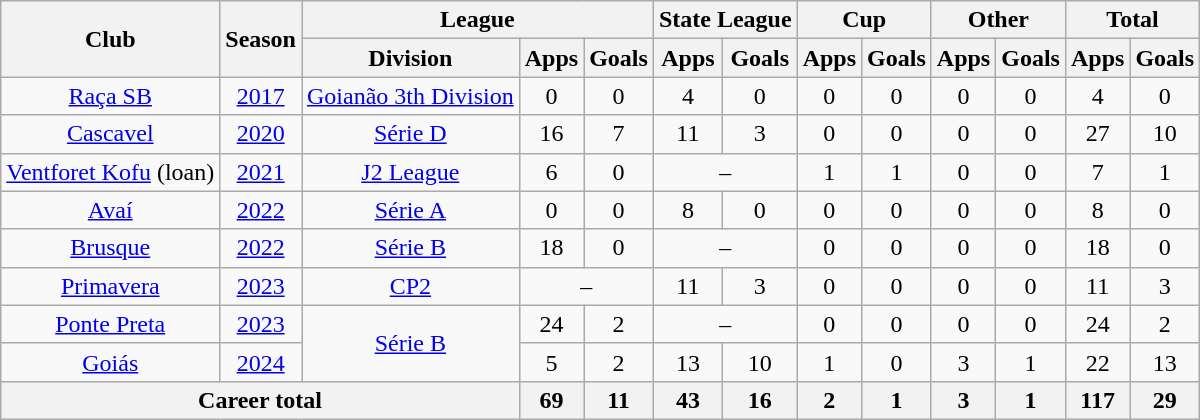<table class="wikitable" style="text-align: center">
<tr>
<th rowspan="2">Club</th>
<th rowspan="2">Season</th>
<th colspan="3">League</th>
<th colspan="2">State League</th>
<th colspan="2">Cup</th>
<th colspan="2">Other</th>
<th colspan="2">Total</th>
</tr>
<tr>
<th>Division</th>
<th>Apps</th>
<th>Goals</th>
<th>Apps</th>
<th>Goals</th>
<th>Apps</th>
<th>Goals</th>
<th>Apps</th>
<th>Goals</th>
<th>Apps</th>
<th>Goals</th>
</tr>
<tr>
<td><a href='#'>Raça SB</a></td>
<td><a href='#'>2017</a></td>
<td><a href='#'>Goianão 3th Division</a></td>
<td>0</td>
<td>0</td>
<td>4</td>
<td>0</td>
<td>0</td>
<td>0</td>
<td>0</td>
<td>0</td>
<td>4</td>
<td>0</td>
</tr>
<tr>
<td><a href='#'>Cascavel</a></td>
<td><a href='#'>2020</a></td>
<td><a href='#'>Série D</a></td>
<td>16</td>
<td>7</td>
<td>11</td>
<td>3</td>
<td>0</td>
<td>0</td>
<td>0</td>
<td>0</td>
<td>27</td>
<td>10</td>
</tr>
<tr>
<td><a href='#'>Ventforet Kofu</a> (loan)</td>
<td><a href='#'>2021</a></td>
<td><a href='#'>J2 League</a></td>
<td>6</td>
<td>0</td>
<td colspan="2">–</td>
<td>1</td>
<td>1</td>
<td>0</td>
<td>0</td>
<td>7</td>
<td>1</td>
</tr>
<tr>
<td><a href='#'>Avaí</a></td>
<td><a href='#'>2022</a></td>
<td><a href='#'>Série A</a></td>
<td>0</td>
<td>0</td>
<td>8</td>
<td>0</td>
<td>0</td>
<td>0</td>
<td>0</td>
<td>0</td>
<td>8</td>
<td>0</td>
</tr>
<tr>
<td><a href='#'>Brusque</a></td>
<td><a href='#'>2022</a></td>
<td><a href='#'>Série B</a></td>
<td>18</td>
<td>0</td>
<td colspan="2">–</td>
<td>0</td>
<td>0</td>
<td>0</td>
<td>0</td>
<td>18</td>
<td>0</td>
</tr>
<tr>
<td><a href='#'>Primavera</a></td>
<td><a href='#'>2023</a></td>
<td><a href='#'>CP2</a></td>
<td colspan="2">–</td>
<td>11</td>
<td>3</td>
<td>0</td>
<td>0</td>
<td>0</td>
<td>0</td>
<td>11</td>
<td>3</td>
</tr>
<tr>
<td><a href='#'>Ponte Preta</a></td>
<td><a href='#'>2023</a></td>
<td rowspan="2"><a href='#'>Série B</a></td>
<td>24</td>
<td>2</td>
<td colspan="2">–</td>
<td>0</td>
<td>0</td>
<td>0</td>
<td>0</td>
<td>24</td>
<td>2</td>
</tr>
<tr>
<td><a href='#'>Goiás</a></td>
<td><a href='#'>2024</a></td>
<td>5</td>
<td>2</td>
<td>13</td>
<td>10</td>
<td>1</td>
<td>0</td>
<td>3</td>
<td>1</td>
<td>22</td>
<td>13</td>
</tr>
<tr>
<th colspan="3"><strong>Career total</strong></th>
<th>69</th>
<th>11</th>
<th>43</th>
<th>16</th>
<th>2</th>
<th>1</th>
<th>3</th>
<th>1</th>
<th>117</th>
<th>29</th>
</tr>
</table>
